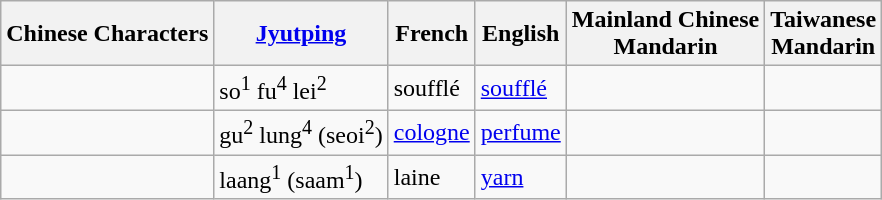<table class="wikitable">
<tr>
<th>Chinese Characters</th>
<th><a href='#'>Jyutping</a></th>
<th>French</th>
<th>English</th>
<th>Mainland Chinese<br>Mandarin</th>
<th>Taiwanese<br>Mandarin</th>
</tr>
<tr>
<td></td>
<td>so<sup>1</sup> fu<sup>4</sup> lei<sup>2</sup></td>
<td>soufflé</td>
<td><a href='#'>soufflé</a></td>
<td></td>
<td></td>
</tr>
<tr>
<td></td>
<td>gu<sup>2</sup> lung<sup>4</sup> (seoi<sup>2</sup>)</td>
<td><a href='#'>cologne</a></td>
<td><a href='#'>perfume</a></td>
<td></td>
<td></td>
</tr>
<tr>
<td></td>
<td>laang<sup>1</sup> (saam<sup>1</sup>)</td>
<td>laine</td>
<td><a href='#'>yarn</a></td>
<td></td>
<td></td>
</tr>
</table>
